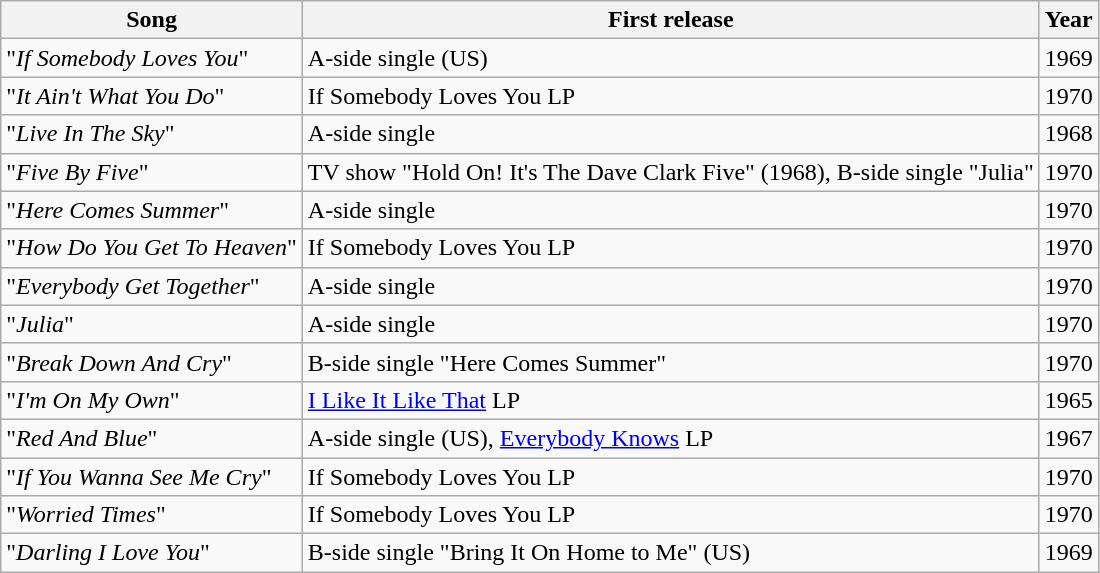<table class="wikitable">
<tr>
<th>Song</th>
<th>First release</th>
<th>Year</th>
</tr>
<tr>
<td>"<em>If Somebody Loves You</em>"</td>
<td>A-side single (US)</td>
<td>1969</td>
</tr>
<tr>
<td>"<em>It Ain't What You Do</em>"</td>
<td>If Somebody Loves You LP</td>
<td>1970</td>
</tr>
<tr>
<td>"<em>Live In The Sky</em>"</td>
<td>A-side single</td>
<td>1968</td>
</tr>
<tr>
<td>"<em>Five By Five</em>"</td>
<td>TV show "Hold On! It's The Dave Clark Five" (1968), B-side single "Julia"</td>
<td>1970</td>
</tr>
<tr>
<td>"<em>Here Comes Summer</em>"</td>
<td>A-side single</td>
<td>1970</td>
</tr>
<tr>
<td>"<em>How Do You Get To Heaven</em>"</td>
<td>If Somebody Loves You LP</td>
<td>1970</td>
</tr>
<tr>
<td>"<em>Everybody Get Together</em>"</td>
<td>A-side single</td>
<td>1970</td>
</tr>
<tr>
<td>"<em>Julia</em>"</td>
<td>A-side single</td>
<td>1970</td>
</tr>
<tr>
<td>"<em>Break Down And Cry</em>"</td>
<td>B-side single "Here Comes Summer"</td>
<td>1970</td>
</tr>
<tr>
<td>"<em>I'm On My Own</em>"</td>
<td><a href='#'>I Like It Like That</a> LP</td>
<td>1965</td>
</tr>
<tr>
<td>"<em>Red And Blue</em>"</td>
<td>A-side single (US), <a href='#'>Everybody Knows</a> LP</td>
<td>1967</td>
</tr>
<tr>
<td>"<em>If You Wanna See Me Cry</em>"</td>
<td>If Somebody Loves You LP</td>
<td>1970</td>
</tr>
<tr>
<td>"<em>Worried Times</em>"</td>
<td>If Somebody Loves You LP</td>
<td>1970</td>
</tr>
<tr>
<td>"<em>Darling I Love You</em>"</td>
<td>B-side single "Bring It On Home to Me" (US)</td>
<td>1969</td>
</tr>
</table>
